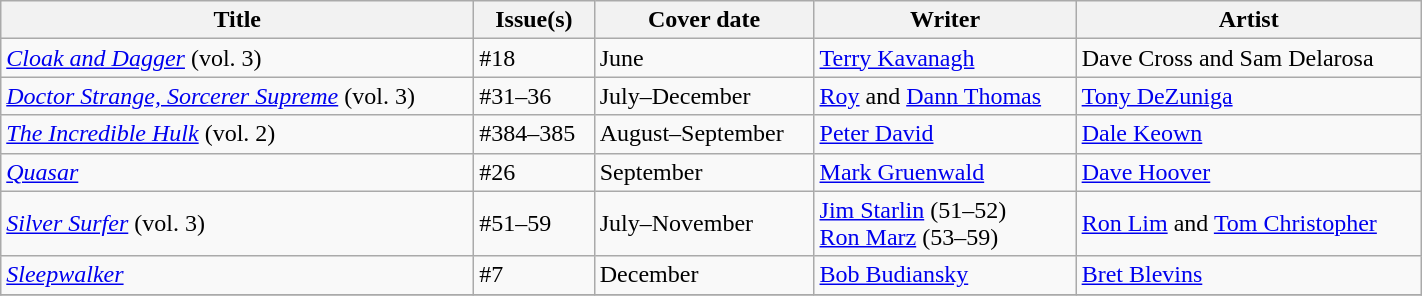<table class="wikitable" width=75%>
<tr>
<th>Title</th>
<th>Issue(s)</th>
<th>Cover date</th>
<th>Writer</th>
<th>Artist</th>
</tr>
<tr>
<td><em><a href='#'>Cloak and Dagger</a></em> (vol. 3)</td>
<td>#18</td>
<td>June</td>
<td><a href='#'>Terry Kavanagh</a></td>
<td>Dave Cross and Sam Delarosa</td>
</tr>
<tr>
<td><em><a href='#'>Doctor Strange, Sorcerer Supreme</a></em> (vol. 3)</td>
<td>#31–36</td>
<td>July–December</td>
<td><a href='#'>Roy</a> and <a href='#'>Dann Thomas</a></td>
<td><a href='#'>Tony DeZuniga</a></td>
</tr>
<tr>
<td><em><a href='#'>The Incredible Hulk</a></em> (vol. 2)</td>
<td>#384–385</td>
<td>August–September</td>
<td><a href='#'>Peter David</a></td>
<td><a href='#'>Dale Keown</a></td>
</tr>
<tr>
<td><em><a href='#'>Quasar</a></em></td>
<td>#26</td>
<td>September</td>
<td><a href='#'>Mark Gruenwald</a></td>
<td><a href='#'>Dave Hoover</a></td>
</tr>
<tr>
<td><em><a href='#'>Silver Surfer</a></em> (vol. 3)</td>
<td>#51–59</td>
<td>July–November</td>
<td><a href='#'>Jim Starlin</a> (51–52) <br><a href='#'>Ron Marz</a> (53–59)</td>
<td><a href='#'>Ron Lim</a> and <a href='#'>Tom Christopher</a></td>
</tr>
<tr>
<td><em><a href='#'>Sleepwalker</a></em></td>
<td>#7</td>
<td>December</td>
<td><a href='#'>Bob Budiansky</a></td>
<td><a href='#'>Bret Blevins</a></td>
</tr>
<tr>
</tr>
</table>
